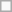<table class=wikitable>
<tr>
<td> </td>
</tr>
</table>
